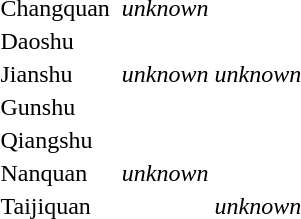<table>
<tr>
<td>Changquan</td>
<td></td>
<td><em>unknown</em></td>
<td> <br> </td>
</tr>
<tr>
<td>Daoshu</td>
<td></td>
<td></td>
<td></td>
</tr>
<tr>
<td>Jianshu</td>
<td></td>
<td><em>unknown</em></td>
<td><em>unknown</em></td>
</tr>
<tr>
<td>Gunshu</td>
<td></td>
<td></td>
<td></td>
</tr>
<tr>
<td>Qiangshu</td>
<td></td>
<td></td>
<td></td>
</tr>
<tr>
<td>Nanquan</td>
<td></td>
<td><em>unknown</em></td>
<td></td>
</tr>
<tr>
<td>Taijiquan</td>
<td></td>
<td></td>
<td><em>unknown</em></td>
</tr>
</table>
